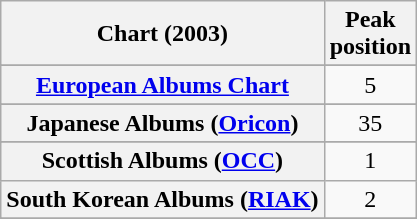<table class="wikitable sortable plainrowheaders">
<tr>
<th>Chart (2003)</th>
<th>Peak<br>position</th>
</tr>
<tr>
</tr>
<tr>
</tr>
<tr>
</tr>
<tr>
</tr>
<tr>
<th scope="row"><a href='#'>European Albums Chart</a></th>
<td style="text-align:center;">5</td>
</tr>
<tr>
</tr>
<tr>
</tr>
<tr>
<th scope="row">Japanese Albums (<a href='#'>Oricon</a>)</th>
<td style="text-align:center;">35</td>
</tr>
<tr>
</tr>
<tr>
</tr>
<tr>
<th scope="row">Scottish Albums (<a href='#'>OCC</a>)</th>
<td align="center">1</td>
</tr>
<tr>
<th scope="row">South Korean Albums (<a href='#'>RIAK</a>)</th>
<td align="center">2</td>
</tr>
<tr>
</tr>
<tr>
</tr>
<tr>
</tr>
</table>
